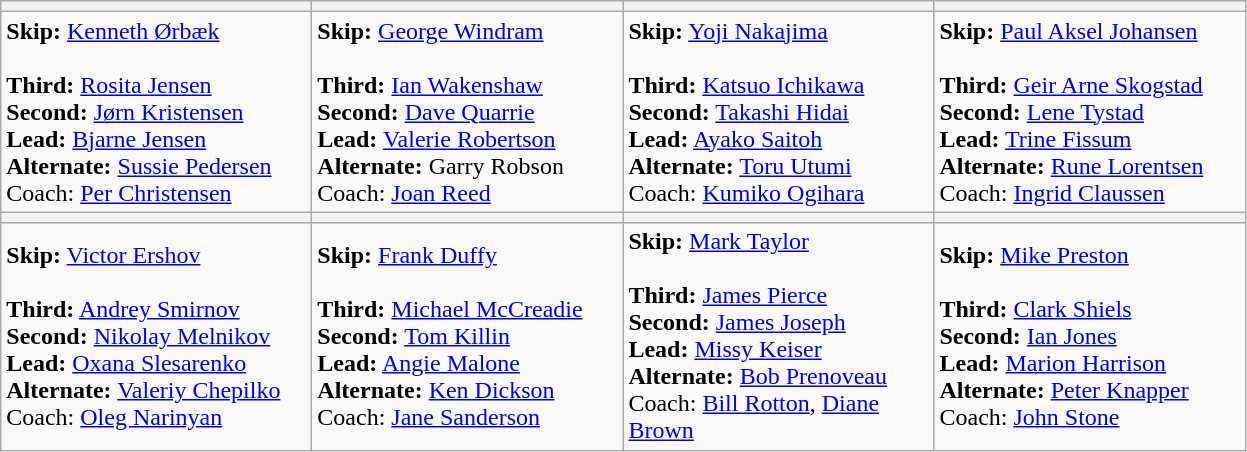<table class="wikitable">
<tr>
<th bgcolor="#efefef" width="200"></th>
<th bgcolor="#efefef" width="200"></th>
<th bgcolor="#efefef" width="200"></th>
<th bgcolor="#efefef" width="200"></th>
</tr>
<tr>
<td><strong>Skip:</strong> <a href='#'>Kenneth Ørbæk</a><br><br><strong>Third:</strong> <a href='#'>Rosita Jensen</a><br>
<strong>Second:</strong> <a href='#'>Jørn Kristensen</a><br>
<strong>Lead:</strong> <a href='#'>Bjarne Jensen</a><br>
<strong>Alternate:</strong> <a href='#'>Sussie Pedersen</a><br>
Coach: <a href='#'>Per Christensen</a></td>
<td><strong>Skip:</strong> <a href='#'>George Windram</a><br><br><strong>Third:</strong> <a href='#'>Ian Wakenshaw</a><br>
<strong>Second:</strong> <a href='#'>Dave Quarrie</a><br>
<strong>Lead:</strong> <a href='#'>Valerie Robertson</a><br>
<strong>Alternate:</strong> Garry Robson<br>
Coach: <a href='#'>Joan Reed</a></td>
<td><strong>Skip:</strong> <a href='#'>Yoji Nakajima</a><br><br><strong>Third:</strong> <a href='#'>Katsuo Ichikawa</a><br>
<strong>Second:</strong> <a href='#'>Takashi Hidai</a><br>
<strong>Lead:</strong> <a href='#'>Ayako Saitoh</a><br>
<strong>Alternate:</strong> <a href='#'>Toru Utumi</a><br>
Coach: <a href='#'>Kumiko Ogihara</a></td>
<td><strong>Skip:</strong> <a href='#'>Paul Aksel Johansen</a><br><br><strong>Third:</strong> <a href='#'>Geir Arne Skogstad</a><br>
<strong>Second:</strong> <a href='#'>Lene Tystad</a><br>
<strong>Lead:</strong> <a href='#'>Trine Fissum</a><br>
<strong>Alternate:</strong> <a href='#'>Rune Lorentsen</a><br>
Coach: <a href='#'>Ingrid Claussen</a></td>
</tr>
<tr>
<th bgcolor="#efefef" width="200"></th>
<th bgcolor="#efefef" width="200"></th>
<th bgcolor="#efefef" width="200"></th>
<th bgcolor="#efefef" width="200"></th>
</tr>
<tr>
<td><strong>Skip:</strong> <a href='#'>Victor Ershov</a><br><br><strong>Third:</strong> <a href='#'>Andrey Smirnov</a><br>
<strong>Second:</strong> <a href='#'>Nikolay Melnikov</a><br>
<strong>Lead:</strong> <a href='#'>Oxana Slesarenko</a><br>
<strong>Alternate:</strong> <a href='#'>Valeriy Chepilko</a><br>
Coach: <a href='#'>Oleg Narinyan</a></td>
<td><strong>Skip:</strong>  <a href='#'>Frank Duffy</a><br><br><strong>Third:</strong>  <a href='#'>Michael McCreadie</a><br>
<strong>Second:</strong>  <a href='#'>Tom Killin</a><br>
<strong>Lead:</strong>  <a href='#'>Angie Malone</a><br>
<strong>Alternate:</strong>  <a href='#'>Ken Dickson</a><br>
Coach:  <a href='#'>Jane Sanderson</a></td>
<td><strong>Skip:</strong> <a href='#'>Mark Taylor</a><br><br><strong>Third:</strong> <a href='#'>James Pierce</a><br>
<strong>Second:</strong> <a href='#'>James Joseph</a><br>
<strong>Lead:</strong> <a href='#'>Missy Keiser</a><br>
<strong>Alternate:</strong> <a href='#'>Bob Prenoveau</a><br>
Coach: <a href='#'>Bill Rotton</a>, <a href='#'>Diane Brown</a></td>
<td><strong>Skip:</strong> <a href='#'>Mike Preston</a><br><br><strong>Third:</strong> <a href='#'>Clark Shiels</a><br>
<strong>Second:</strong> <a href='#'>Ian Jones</a><br>
<strong>Lead:</strong> <a href='#'>Marion Harrison</a><br>
<strong>Alternate:</strong> <a href='#'>Peter Knapper</a><br>
Coach: <a href='#'>John Stone</a></td>
</tr>
</table>
